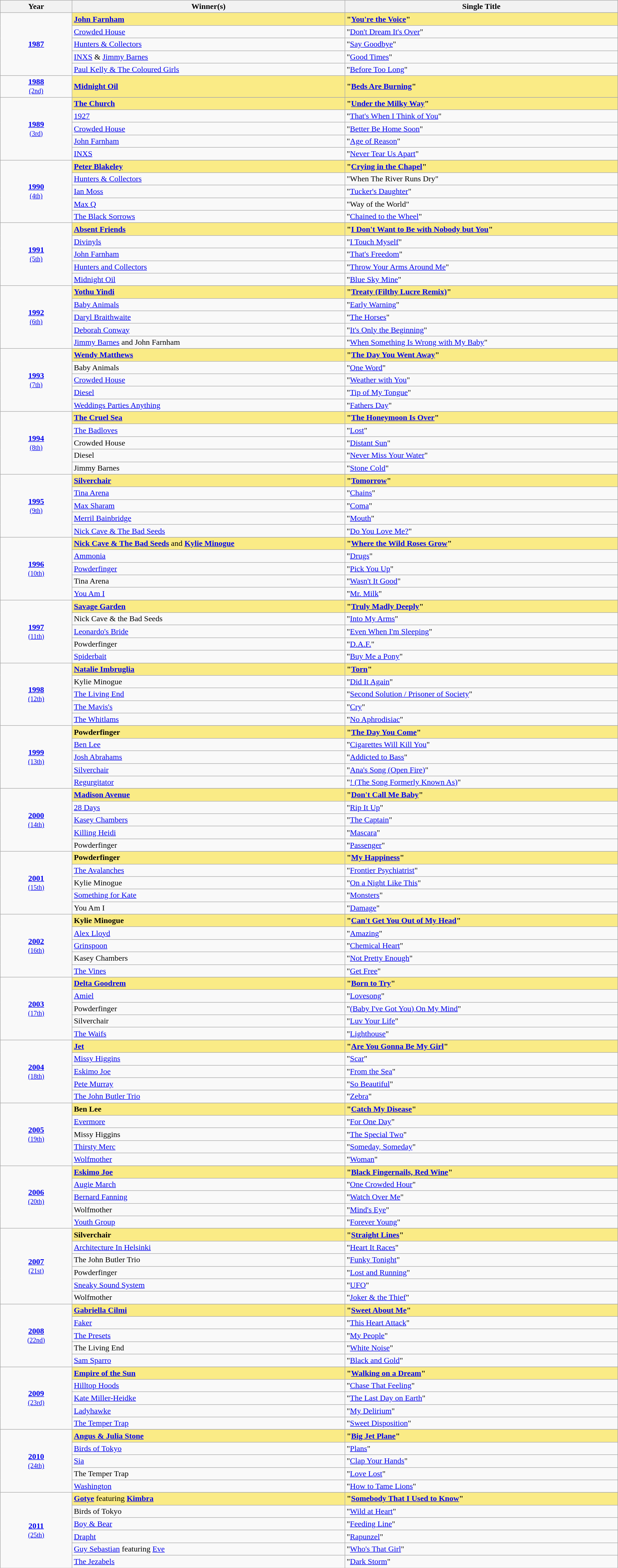<table class="sortable wikitable">
<tr>
<th width="5%">Year</th>
<th width="19%">Winner(s)</th>
<th width="19%">Single Title</th>
</tr>
<tr>
<td rowspan="6" align="center"><strong><a href='#'>1987</a></strong><br></td>
</tr>
<tr style="background:#FAEB86">
<td><strong><a href='#'>John Farnham</a></strong></td>
<td><strong>"<a href='#'>You're the Voice</a>"</strong></td>
</tr>
<tr>
<td><a href='#'>Crowded House</a></td>
<td>"<a href='#'>Don't Dream It's Over</a>"</td>
</tr>
<tr>
<td><a href='#'>Hunters & Collectors</a></td>
<td>"<a href='#'>Say Goodbye</a>"</td>
</tr>
<tr>
<td><a href='#'>INXS</a> & <a href='#'>Jimmy Barnes</a></td>
<td>"<a href='#'>Good Times</a>"</td>
</tr>
<tr>
<td><a href='#'>Paul Kelly & The Coloured Girls</a></td>
<td>"<a href='#'>Before Too Long</a>"</td>
</tr>
<tr>
<td align="center"><strong><a href='#'>1988</a></strong><br><small><a href='#'>(2nd)</a></small></td>
<td style="background:#FAEB86"><strong><a href='#'>Midnight Oil</a></strong></td>
<td style="background:#FAEB86"><strong>"<a href='#'>Beds Are Burning</a>"</strong></td>
</tr>
<tr>
<td rowspan="6" align="center"><strong><a href='#'>1989</a></strong><br><small><a href='#'>(3rd)</a></small></td>
</tr>
<tr style="background:#FAEB86">
<td><strong><a href='#'>The Church</a></strong></td>
<td><strong>"<a href='#'>Under the Milky Way</a>"</strong></td>
</tr>
<tr>
<td><a href='#'>1927</a></td>
<td>"<a href='#'>That's When I Think of You</a>"</td>
</tr>
<tr>
<td><a href='#'>Crowded House</a></td>
<td>"<a href='#'>Better Be Home Soon</a>"</td>
</tr>
<tr>
<td><a href='#'>John Farnham</a></td>
<td>"<a href='#'>Age of Reason</a>"</td>
</tr>
<tr>
<td><a href='#'>INXS</a></td>
<td>"<a href='#'>Never Tear Us Apart</a>"</td>
</tr>
<tr>
<td rowspan="6" align="center"><strong><a href='#'>1990</a></strong><br><small><a href='#'>(4th)</a></small></td>
</tr>
<tr style="background:#FAEB86">
<td><strong><a href='#'>Peter Blakeley</a></strong></td>
<td><strong>"<a href='#'>Crying in the Chapel</a>"</strong></td>
</tr>
<tr>
<td><a href='#'>Hunters & Collectors</a></td>
<td>"When The River Runs Dry"</td>
</tr>
<tr>
<td><a href='#'>Ian Moss</a></td>
<td>"<a href='#'>Tucker's Daughter</a>"</td>
</tr>
<tr>
<td><a href='#'>Max Q</a></td>
<td>"Way of the World"</td>
</tr>
<tr>
<td><a href='#'>The Black Sorrows</a></td>
<td>"<a href='#'>Chained to the Wheel</a>"</td>
</tr>
<tr>
<td rowspan="6" align="center"><strong><a href='#'>1991</a></strong><br><small><a href='#'>(5th)</a></small></td>
</tr>
<tr style="background:#FAEB86">
<td><strong><a href='#'>Absent Friends</a></strong></td>
<td><strong>"<a href='#'>I Don't Want to Be with Nobody but You</a>"</strong></td>
</tr>
<tr>
<td><a href='#'>Divinyls</a></td>
<td>"<a href='#'>I Touch Myself</a>"</td>
</tr>
<tr>
<td><a href='#'>John Farnham</a></td>
<td>"<a href='#'>That's Freedom</a>"</td>
</tr>
<tr>
<td><a href='#'>Hunters and Collectors</a></td>
<td>"<a href='#'>Throw Your Arms Around Me</a>"</td>
</tr>
<tr>
<td><a href='#'>Midnight Oil</a></td>
<td>"<a href='#'>Blue Sky Mine</a>"</td>
</tr>
<tr>
<td rowspan="6" align="center"><strong><a href='#'>1992</a></strong><br><small><a href='#'>(6th)</a></small></td>
</tr>
<tr style="background:#FAEB86">
<td><strong><a href='#'>Yothu Yindi</a></strong></td>
<td><strong>"<a href='#'>Treaty (Filthy Lucre Remix)</a>"</strong></td>
</tr>
<tr>
<td><a href='#'>Baby Animals</a></td>
<td>"<a href='#'>Early Warning</a>"</td>
</tr>
<tr>
<td><a href='#'>Daryl Braithwaite</a></td>
<td>"<a href='#'>The Horses</a>"</td>
</tr>
<tr>
<td><a href='#'>Deborah Conway</a></td>
<td>"<a href='#'>It's Only the Beginning</a>"</td>
</tr>
<tr>
<td><a href='#'>Jimmy Barnes</a> and John Farnham</td>
<td>"<a href='#'>When Something Is Wrong with My Baby</a>"</td>
</tr>
<tr>
<td rowspan="6" align="center"><strong><a href='#'>1993</a></strong><br><small><a href='#'>(7th)</a></small></td>
</tr>
<tr style="background:#FAEB86">
<td><strong><a href='#'>Wendy Matthews</a></strong></td>
<td><strong>"<a href='#'>The Day You Went Away</a>"</strong></td>
</tr>
<tr>
<td>Baby Animals</td>
<td>"<a href='#'>One Word</a>"</td>
</tr>
<tr>
<td><a href='#'>Crowded House</a></td>
<td>"<a href='#'>Weather with You</a>"</td>
</tr>
<tr>
<td><a href='#'>Diesel</a></td>
<td>"<a href='#'>Tip of My Tongue</a>"</td>
</tr>
<tr>
<td><a href='#'>Weddings Parties Anything</a></td>
<td>"<a href='#'>Fathers Day</a>"</td>
</tr>
<tr>
<td rowspan="6" align="center"><strong><a href='#'>1994</a></strong><br><small><a href='#'>(8th)</a></small></td>
</tr>
<tr style="background:#FAEB86">
<td><strong><a href='#'>The Cruel Sea</a></strong></td>
<td><strong>"<a href='#'>The Honeymoon Is Over</a>"</strong></td>
</tr>
<tr>
<td><a href='#'>The Badloves</a></td>
<td>"<a href='#'>Lost</a>"</td>
</tr>
<tr>
<td>Crowded House</td>
<td>"<a href='#'>Distant Sun</a>"</td>
</tr>
<tr>
<td>Diesel</td>
<td>"<a href='#'>Never Miss Your Water</a>"</td>
</tr>
<tr>
<td>Jimmy Barnes</td>
<td>"<a href='#'>Stone Cold</a>"</td>
</tr>
<tr>
<td rowspan="6" align="center"><strong><a href='#'>1995</a></strong><br><small><a href='#'>(9th)</a></small></td>
</tr>
<tr style="background:#FAEB86">
<td><strong><a href='#'>Silverchair</a></strong></td>
<td><strong>"<a href='#'>Tomorrow</a>"</strong></td>
</tr>
<tr>
<td><a href='#'>Tina Arena</a></td>
<td>"<a href='#'>Chains</a>"</td>
</tr>
<tr>
<td><a href='#'>Max Sharam</a></td>
<td>"<a href='#'>Coma</a>"</td>
</tr>
<tr>
<td><a href='#'>Merril Bainbridge</a></td>
<td>"<a href='#'>Mouth</a>"</td>
</tr>
<tr>
<td><a href='#'>Nick Cave & The Bad Seeds</a></td>
<td>"<a href='#'>Do You Love Me?</a>"</td>
</tr>
<tr>
<td rowspan="6" align="center"><strong><a href='#'>1996</a></strong><br><small><a href='#'>(10th)</a></small></td>
</tr>
<tr style="background:#FAEB86">
<td><strong><a href='#'>Nick Cave & The Bad Seeds</a></strong> and <strong><a href='#'>Kylie Minogue</a></strong></td>
<td><strong>"<a href='#'>Where the Wild Roses Grow</a>"</strong></td>
</tr>
<tr>
<td><a href='#'>Ammonia</a></td>
<td>"<a href='#'>Drugs</a>"</td>
</tr>
<tr>
<td><a href='#'>Powderfinger</a></td>
<td>"<a href='#'>Pick You Up</a>"</td>
</tr>
<tr>
<td>Tina Arena</td>
<td>"<a href='#'>Wasn't It Good</a>"</td>
</tr>
<tr>
<td><a href='#'>You Am I</a></td>
<td>"<a href='#'>Mr. Milk</a>"</td>
</tr>
<tr>
<td rowspan="6" align="center"><strong><a href='#'>1997</a></strong><br><small><a href='#'>(11th)</a></small></td>
</tr>
<tr style="background:#FAEB86">
<td><strong><a href='#'>Savage Garden</a></strong></td>
<td><strong>"<a href='#'>Truly Madly Deeply</a>"</strong></td>
</tr>
<tr>
<td>Nick Cave & the Bad Seeds</td>
<td>"<a href='#'>Into My Arms</a>"</td>
</tr>
<tr>
<td><a href='#'>Leonardo's Bride</a></td>
<td>"<a href='#'>Even When I'm Sleeping</a>"</td>
</tr>
<tr>
<td>Powderfinger</td>
<td>"<a href='#'>D.A.F.</a>"</td>
</tr>
<tr>
<td><a href='#'>Spiderbait</a></td>
<td>"<a href='#'>Buy Me a Pony</a>"</td>
</tr>
<tr>
<td rowspan="6" align="center"><strong><a href='#'>1998</a></strong><br><small><a href='#'>(12th)</a></small></td>
</tr>
<tr style="background:#FAEB86">
<td><strong><a href='#'>Natalie Imbruglia</a></strong></td>
<td><strong>"<a href='#'>Torn</a>"</strong></td>
</tr>
<tr>
<td>Kylie Minogue</td>
<td>"<a href='#'>Did It Again</a>"</td>
</tr>
<tr>
<td><a href='#'>The Living End</a></td>
<td>"<a href='#'>Second Solution / Prisoner of Society</a>"</td>
</tr>
<tr>
<td><a href='#'>The Mavis's</a></td>
<td>"<a href='#'>Cry</a>"</td>
</tr>
<tr>
<td><a href='#'>The Whitlams</a></td>
<td>"<a href='#'>No Aphrodisiac</a>"</td>
</tr>
<tr>
<td rowspan="6" align="center"><strong><a href='#'>1999</a></strong><br><small><a href='#'>(13th)</a></small></td>
</tr>
<tr style="background:#FAEB86">
<td><strong>Powderfinger</strong></td>
<td><strong>"<a href='#'>The Day You Come</a>"</strong></td>
</tr>
<tr>
<td><a href='#'>Ben Lee</a></td>
<td>"<a href='#'>Cigarettes Will Kill You</a>"</td>
</tr>
<tr>
<td><a href='#'>Josh Abrahams</a></td>
<td>"<a href='#'>Addicted to Bass</a>"</td>
</tr>
<tr>
<td><a href='#'>Silverchair</a></td>
<td>"<a href='#'>Ana's Song (Open Fire)</a>"</td>
</tr>
<tr>
<td><a href='#'>Regurgitator</a></td>
<td>"<a href='#'>! (The Song Formerly Known As)</a>"</td>
</tr>
<tr>
<td rowspan="6" align="center"><strong><a href='#'>2000</a></strong><br><small><a href='#'>(14th)</a></small></td>
</tr>
<tr style="background:#FAEB86">
<td><strong><a href='#'>Madison Avenue</a></strong></td>
<td><strong>"<a href='#'>Don't Call Me Baby</a>"</strong></td>
</tr>
<tr>
<td><a href='#'>28 Days</a></td>
<td>"<a href='#'>Rip It Up</a>"</td>
</tr>
<tr>
<td><a href='#'>Kasey Chambers</a></td>
<td>"<a href='#'>The Captain</a>"</td>
</tr>
<tr>
<td><a href='#'>Killing Heidi</a></td>
<td>"<a href='#'>Mascara</a>"</td>
</tr>
<tr>
<td>Powderfinger</td>
<td>"<a href='#'>Passenger</a>"</td>
</tr>
<tr>
<td rowspan="6" align="center"><strong><a href='#'>2001</a></strong><br><small><a href='#'>(15th)</a></small></td>
</tr>
<tr style="background:#FAEB86">
<td><strong>Powderfinger</strong></td>
<td><strong>"<a href='#'>My Happiness</a>"</strong></td>
</tr>
<tr>
<td><a href='#'>The Avalanches</a></td>
<td>"<a href='#'>Frontier Psychiatrist</a>"</td>
</tr>
<tr>
<td>Kylie Minogue</td>
<td>"<a href='#'>On a Night Like This</a>"</td>
</tr>
<tr>
<td><a href='#'>Something for Kate</a></td>
<td>"<a href='#'>Monsters</a>"</td>
</tr>
<tr>
<td>You Am I</td>
<td>"<a href='#'>Damage</a>"</td>
</tr>
<tr>
<td rowspan="6" align="center"><strong><a href='#'>2002</a></strong><br><small><a href='#'>(16th)</a></small></td>
</tr>
<tr style="background:#FAEB86">
<td><strong>Kylie Minogue</strong></td>
<td><strong>"<a href='#'>Can't Get You Out of My Head</a>"</strong></td>
</tr>
<tr>
<td><a href='#'>Alex Lloyd</a></td>
<td>"<a href='#'>Amazing</a>"</td>
</tr>
<tr>
<td><a href='#'>Grinspoon</a></td>
<td>"<a href='#'>Chemical Heart</a>"</td>
</tr>
<tr>
<td>Kasey Chambers</td>
<td>"<a href='#'>Not Pretty Enough</a>"</td>
</tr>
<tr>
<td><a href='#'>The Vines</a></td>
<td>"<a href='#'>Get Free</a>"</td>
</tr>
<tr>
<td rowspan="6" align="center"><strong><a href='#'>2003</a></strong><br><small><a href='#'>(17th)</a></small></td>
</tr>
<tr style="background:#FAEB86">
<td><strong><a href='#'>Delta Goodrem</a></strong></td>
<td><strong>"<a href='#'>Born to Try</a>"</strong></td>
</tr>
<tr>
<td><a href='#'>Amiel</a></td>
<td>"<a href='#'>Lovesong</a>"</td>
</tr>
<tr>
<td>Powderfinger</td>
<td>"<a href='#'>(Baby I've Got You) On My Mind</a>"</td>
</tr>
<tr>
<td>Silverchair</td>
<td>"<a href='#'>Luv Your Life</a>"</td>
</tr>
<tr>
<td><a href='#'>The Waifs</a></td>
<td>"<a href='#'>Lighthouse</a>"</td>
</tr>
<tr>
<td rowspan="6" align="center"><strong><a href='#'>2004</a></strong><br><small><a href='#'>(18th)</a></small></td>
</tr>
<tr style="background:#FAEB86">
<td><strong><a href='#'>Jet</a></strong></td>
<td><strong>"<a href='#'>Are You Gonna Be My Girl</a>"</strong></td>
</tr>
<tr>
<td><a href='#'>Missy Higgins</a></td>
<td>"<a href='#'>Scar</a>"</td>
</tr>
<tr>
<td><a href='#'>Eskimo Joe</a></td>
<td>"<a href='#'>From the Sea</a>"</td>
</tr>
<tr>
<td><a href='#'>Pete Murray</a></td>
<td>"<a href='#'>So Beautiful</a>"</td>
</tr>
<tr>
<td><a href='#'>The John Butler Trio</a></td>
<td>"<a href='#'>Zebra</a>"</td>
</tr>
<tr>
<td rowspan="6" align="center"><strong><a href='#'>2005</a></strong><br><small><a href='#'>(19th)</a></small></td>
</tr>
<tr style="background:#FAEB86">
<td><strong>Ben Lee</strong></td>
<td><strong>"<a href='#'>Catch My Disease</a>"</strong></td>
</tr>
<tr>
<td><a href='#'>Evermore</a></td>
<td>"<a href='#'>For One Day</a>"</td>
</tr>
<tr>
<td>Missy Higgins</td>
<td>"<a href='#'>The Special Two</a>"</td>
</tr>
<tr>
<td><a href='#'>Thirsty Merc</a></td>
<td>"<a href='#'>Someday, Someday</a>"</td>
</tr>
<tr>
<td><a href='#'>Wolfmother</a></td>
<td>"<a href='#'>Woman</a>"</td>
</tr>
<tr>
<td rowspan="6" align="center"><strong><a href='#'>2006</a></strong><br><small><a href='#'>(20th)</a></small></td>
</tr>
<tr style="background:#FAEB86">
<td><strong><a href='#'>Eskimo Joe</a></strong></td>
<td><strong>"<a href='#'>Black Fingernails, Red Wine</a>"</strong></td>
</tr>
<tr>
<td><a href='#'>Augie March</a></td>
<td>"<a href='#'>One Crowded Hour</a>"</td>
</tr>
<tr>
<td><a href='#'>Bernard Fanning</a></td>
<td>"<a href='#'>Watch Over Me</a>"</td>
</tr>
<tr>
<td>Wolfmother</td>
<td>"<a href='#'>Mind's Eye</a>"</td>
</tr>
<tr>
<td><a href='#'>Youth Group</a></td>
<td>"<a href='#'>Forever Young</a>"</td>
</tr>
<tr>
<td rowspan="7" align="center"><strong><a href='#'>2007</a></strong><br><small><a href='#'>(21st)</a></small></td>
</tr>
<tr style="background:#FAEB86">
<td><strong>Silverchair</strong></td>
<td><strong>"<a href='#'>Straight Lines</a>"</strong></td>
</tr>
<tr>
<td><a href='#'>Architecture In Helsinki</a></td>
<td>"<a href='#'>Heart It Races</a>"</td>
</tr>
<tr>
<td>The John Butler Trio</td>
<td>"<a href='#'>Funky Tonight</a>"</td>
</tr>
<tr>
<td>Powderfinger</td>
<td>"<a href='#'>Lost and Running</a>"</td>
</tr>
<tr>
<td><a href='#'>Sneaky Sound System</a></td>
<td>"<a href='#'>UFO</a>"</td>
</tr>
<tr>
<td>Wolfmother</td>
<td>"<a href='#'>Joker & the Thief</a>"</td>
</tr>
<tr>
<td rowspan="6" align="center"><strong><a href='#'>2008</a></strong><br><small><a href='#'>(22nd)</a></small></td>
</tr>
<tr style="background:#FAEB86">
<td><strong><a href='#'>Gabriella Cilmi</a></strong></td>
<td><strong>"<a href='#'>Sweet About Me</a>"</strong></td>
</tr>
<tr>
<td><a href='#'>Faker</a></td>
<td>"<a href='#'>This Heart Attack</a>"</td>
</tr>
<tr>
<td><a href='#'>The Presets</a></td>
<td>"<a href='#'>My People</a>"</td>
</tr>
<tr>
<td>The Living End</td>
<td>"<a href='#'>White Noise</a>"</td>
</tr>
<tr>
<td><a href='#'>Sam Sparro</a></td>
<td>"<a href='#'>Black and Gold</a>"</td>
</tr>
<tr>
<td rowspan="6" align="center"><strong><a href='#'>2009</a></strong><br><small><a href='#'>(23rd)</a></small></td>
</tr>
<tr style="background:#FAEB86">
<td><strong><a href='#'>Empire of the Sun</a></strong></td>
<td><strong>"<a href='#'>Walking on a Dream</a>"</strong></td>
</tr>
<tr>
<td><a href='#'>Hilltop Hoods</a></td>
<td>"<a href='#'>Chase That Feeling</a>"</td>
</tr>
<tr>
<td><a href='#'>Kate Miller-Heidke</a></td>
<td>"<a href='#'>The Last Day on Earth</a>"</td>
</tr>
<tr>
<td><a href='#'>Ladyhawke</a></td>
<td>"<a href='#'>My Delirium</a>"</td>
</tr>
<tr>
<td><a href='#'>The Temper Trap</a></td>
<td>"<a href='#'>Sweet Disposition</a>"</td>
</tr>
<tr>
<td rowspan="6" align="center"><strong><a href='#'>2010</a></strong><br><small><a href='#'>(24th)</a></small></td>
</tr>
<tr style="background:#FAEB86">
<td><strong><a href='#'>Angus & Julia Stone</a></strong></td>
<td><strong>"<a href='#'>Big Jet Plane</a>"</strong></td>
</tr>
<tr>
<td><a href='#'>Birds of Tokyo</a></td>
<td>"<a href='#'>Plans</a>"</td>
</tr>
<tr>
<td><a href='#'>Sia</a></td>
<td>"<a href='#'>Clap Your Hands</a>"</td>
</tr>
<tr>
<td>The Temper Trap</td>
<td>"<a href='#'>Love Lost</a>"</td>
</tr>
<tr>
<td><a href='#'>Washington</a></td>
<td>"<a href='#'>How to Tame Lions</a>"</td>
</tr>
<tr>
<td rowspan="7" align="center"><strong><a href='#'>2011</a></strong><br><small><a href='#'>(25th)</a></small></td>
</tr>
<tr style="background:#FAEB86">
<td><strong><a href='#'>Gotye</a></strong> featuring <strong><a href='#'>Kimbra</a></strong></td>
<td><strong>"<a href='#'>Somebody That I Used to Know</a>"</strong></td>
</tr>
<tr>
<td>Birds of Tokyo</td>
<td>"<a href='#'>Wild at Heart</a>"</td>
</tr>
<tr>
<td><a href='#'>Boy & Bear</a></td>
<td>"<a href='#'>Feeding Line</a>"</td>
</tr>
<tr>
<td><a href='#'>Drapht</a></td>
<td>"<a href='#'>Rapunzel</a>"</td>
</tr>
<tr>
<td><a href='#'>Guy Sebastian</a> featuring <a href='#'>Eve</a></td>
<td>"<a href='#'>Who's That Girl</a>"</td>
</tr>
<tr>
<td><a href='#'>The Jezabels</a></td>
<td>"<a href='#'>Dark Storm</a>"</td>
</tr>
</table>
